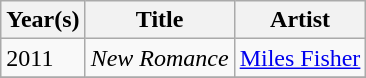<table class="wikitable sortable plainrowheaders">
<tr>
<th scope="col">Year(s)</th>
<th scope="col">Title</th>
<th scope="col">Artist</th>
</tr>
<tr>
<td>2011</td>
<td><em>New Romance</em></td>
<td><a href='#'>Miles Fisher</a></td>
</tr>
<tr>
</tr>
</table>
